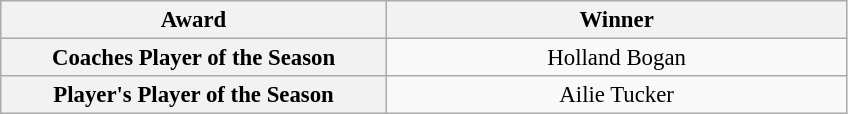<table class="wikitable" style="font-size:95%; text-align:center;">
<tr>
<th style="width:250px;">Award</th>
<th style="width:300px;">Winner</th>
</tr>
<tr>
<th>Coaches Player of the Season</th>
<td> Holland Bogan</td>
</tr>
<tr>
<th>Player's Player of the Season</th>
<td> Ailie Tucker</td>
</tr>
</table>
